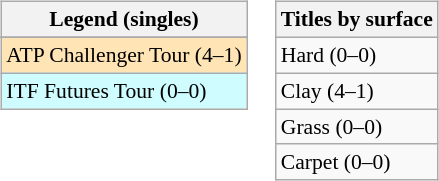<table>
<tr valign=top>
<td><br><table class=wikitable style=font-size:90%>
<tr>
<th>Legend (singles)</th>
</tr>
<tr bgcolor=e5d1cb>
</tr>
<tr bgcolor=moccasin>
<td>ATP Challenger Tour (4–1)</td>
</tr>
<tr bgcolor=cffcff>
<td>ITF Futures Tour (0–0)</td>
</tr>
</table>
</td>
<td><br><table class=wikitable style=font-size:90%>
<tr>
<th>Titles by surface</th>
</tr>
<tr>
<td>Hard (0–0)</td>
</tr>
<tr>
<td>Clay (4–1)</td>
</tr>
<tr>
<td>Grass (0–0)</td>
</tr>
<tr>
<td>Carpet (0–0)</td>
</tr>
</table>
</td>
</tr>
</table>
